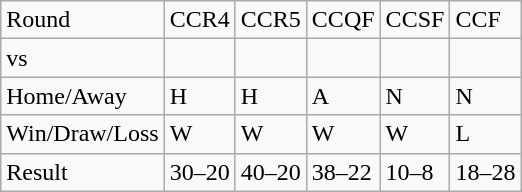<table class="wikitable">
<tr>
<td>Round</td>
<td>CCR4</td>
<td>CCR5</td>
<td>CCQF</td>
<td>CCSF</td>
<td>CCF</td>
</tr>
<tr>
<td>vs</td>
<td></td>
<td></td>
<td></td>
<td></td>
<td></td>
</tr>
<tr>
<td>Home/Away</td>
<td>H</td>
<td>H</td>
<td>A</td>
<td>N</td>
<td>N</td>
</tr>
<tr>
<td>Win/Draw/Loss</td>
<td>W</td>
<td>W</td>
<td>W</td>
<td>W</td>
<td>L</td>
</tr>
<tr>
<td>Result</td>
<td>30–20</td>
<td>40–20</td>
<td>38–22</td>
<td>10–8</td>
<td>18–28</td>
</tr>
</table>
